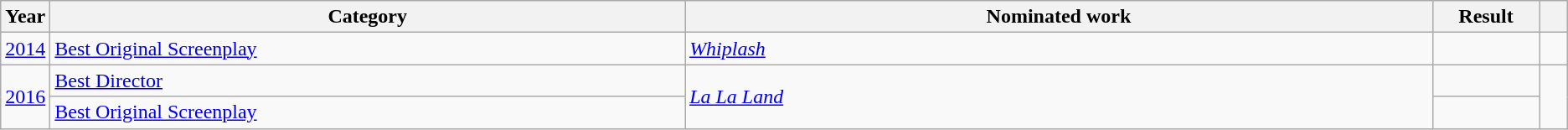<table class=wikitable>
<tr>
<th scope="col" style="width:1em;">Year</th>
<th scope="col" style="width:33em;">Category</th>
<th scope="col" style="width:39em;">Nominated work</th>
<th scope="col" style="width:5em;">Result</th>
<th scope="col" style="width:1em;"></th>
</tr>
<tr>
<td><a href='#'>2014</a></td>
<td><a href='#'>Best Original Screenplay</a></td>
<td><em><a href='#'>Whiplash</a></em></td>
<td></td>
<td></td>
</tr>
<tr>
<td rowspan="2"><a href='#'>2016</a></td>
<td><a href='#'>Best Director</a></td>
<td rowspan="2"><em><a href='#'>La La Land</a></em></td>
<td></td>
<td rowspan="2"></td>
</tr>
<tr>
<td><a href='#'>Best Original Screenplay</a></td>
<td></td>
</tr>
</table>
